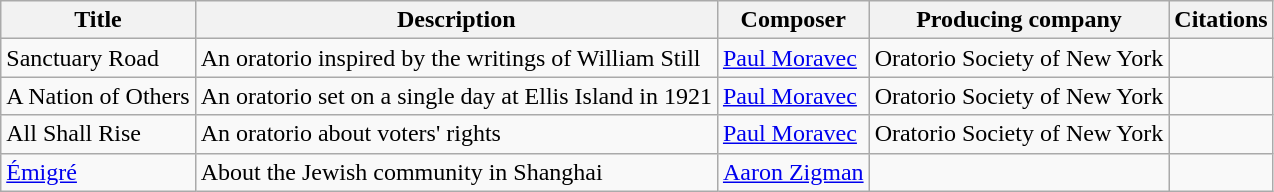<table class="wikitable">
<tr>
<th>Title</th>
<th>Description</th>
<th>Composer</th>
<th>Producing company</th>
<th>Citations</th>
</tr>
<tr>
<td>Sanctuary Road</td>
<td>An oratorio inspired by the writings of William Still</td>
<td><a href='#'>Paul Moravec</a></td>
<td>Oratorio Society of New York</td>
<td></td>
</tr>
<tr>
<td>A Nation of Others</td>
<td>An oratorio set on a single day at Ellis Island in 1921</td>
<td><a href='#'>Paul Moravec</a></td>
<td>Oratorio Society of New York</td>
<td></td>
</tr>
<tr>
<td>All Shall Rise</td>
<td>An oratorio about voters' rights</td>
<td><a href='#'>Paul Moravec</a></td>
<td>Oratorio Society of New York</td>
<td></td>
</tr>
<tr>
<td><a href='#'>Émigré</a></td>
<td>About the Jewish community in Shanghai</td>
<td><a href='#'>Aaron Zigman</a></td>
<td></td>
<td></td>
</tr>
</table>
